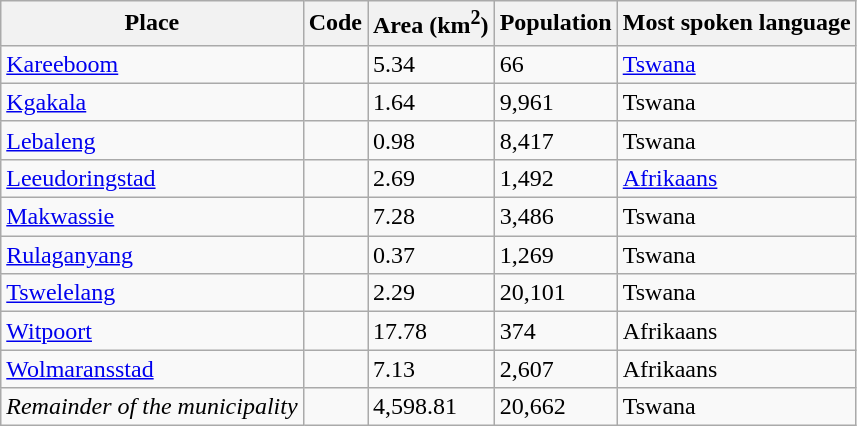<table class="wikitable sortable">
<tr>
<th>Place</th>
<th>Code</th>
<th>Area (km<sup>2</sup>)</th>
<th>Population</th>
<th>Most spoken language</th>
</tr>
<tr>
<td><a href='#'>Kareeboom</a></td>
<td></td>
<td>5.34</td>
<td>66</td>
<td><a href='#'>Tswana</a></td>
</tr>
<tr>
<td><a href='#'>Kgakala</a></td>
<td></td>
<td>1.64</td>
<td>9,961</td>
<td>Tswana</td>
</tr>
<tr>
<td><a href='#'>Lebaleng</a></td>
<td></td>
<td>0.98</td>
<td>8,417</td>
<td>Tswana</td>
</tr>
<tr>
<td><a href='#'>Leeudoringstad</a></td>
<td></td>
<td>2.69</td>
<td>1,492</td>
<td><a href='#'>Afrikaans</a></td>
</tr>
<tr>
<td><a href='#'>Makwassie</a></td>
<td></td>
<td>7.28</td>
<td>3,486</td>
<td>Tswana</td>
</tr>
<tr>
<td><a href='#'>Rulaganyang</a></td>
<td></td>
<td>0.37</td>
<td>1,269</td>
<td>Tswana</td>
</tr>
<tr>
<td><a href='#'>Tswelelang</a></td>
<td></td>
<td>2.29</td>
<td>20,101</td>
<td>Tswana</td>
</tr>
<tr>
<td><a href='#'>Witpoort</a></td>
<td></td>
<td>17.78</td>
<td>374</td>
<td>Afrikaans</td>
</tr>
<tr>
<td><a href='#'>Wolmaransstad</a></td>
<td></td>
<td>7.13</td>
<td>2,607</td>
<td>Afrikaans</td>
</tr>
<tr>
<td><em>Remainder of the municipality</em></td>
<td></td>
<td>4,598.81</td>
<td>20,662</td>
<td>Tswana</td>
</tr>
</table>
